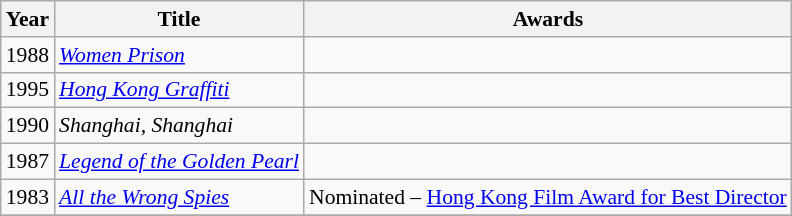<table class="wikitable" style="font-size: 90%;">
<tr>
<th>Year</th>
<th>Title</th>
<th>Awards</th>
</tr>
<tr>
<td>1988</td>
<td><em><a href='#'>Women Prison</a></em></td>
<td></td>
</tr>
<tr>
<td>1995</td>
<td><em><a href='#'>Hong Kong Graffiti</a></em></td>
<td></td>
</tr>
<tr>
<td>1990</td>
<td><em>Shanghai, Shanghai</em></td>
<td></td>
</tr>
<tr>
<td>1987</td>
<td><em><a href='#'>Legend of the Golden Pearl</a></em></td>
<td></td>
</tr>
<tr>
<td>1983</td>
<td><em><a href='#'>All the Wrong Spies</a></em></td>
<td>Nominated – <a href='#'>Hong Kong Film Award for Best Director</a></td>
</tr>
<tr>
</tr>
</table>
